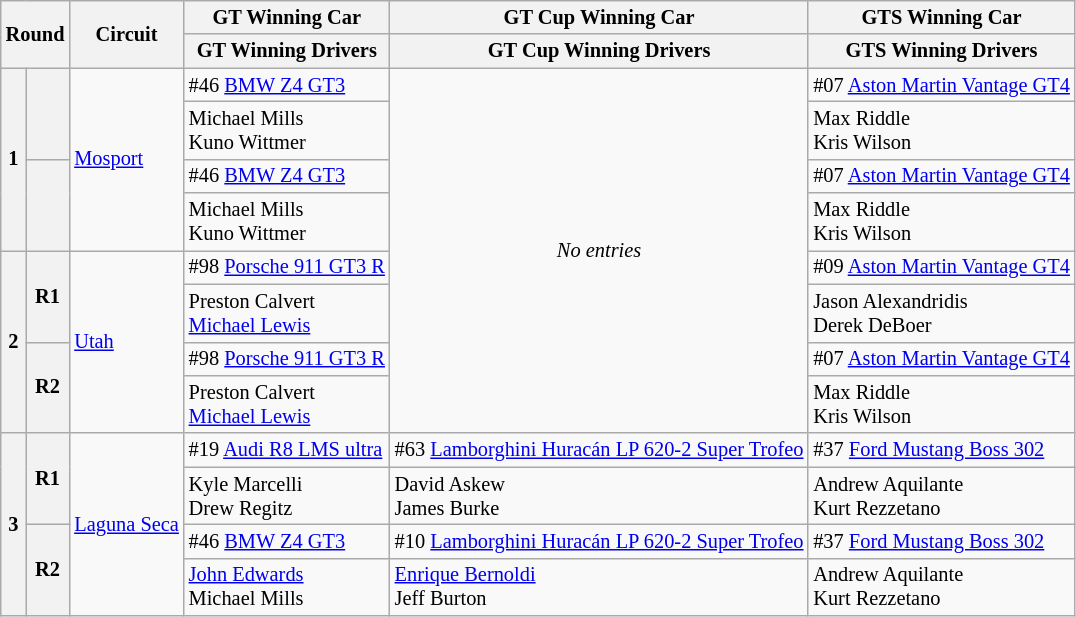<table class="wikitable" style="font-size: 85%;">
<tr>
<th rowspan=2 colspan=2>Round</th>
<th rowspan=2>Circuit</th>
<th>GT Winning Car</th>
<th>GT Cup Winning Car</th>
<th>GTS Winning Car</th>
</tr>
<tr>
<th>GT Winning Drivers</th>
<th>GT Cup Winning Drivers</th>
<th>GTS Winning Drivers</th>
</tr>
<tr>
<th rowspan=4>1</th>
<th rowspan=2></th>
<td rowspan=4><a href='#'>Mosport</a></td>
<td>#46 <a href='#'>BMW Z4 GT3</a></td>
<td rowspan=8 align=center><em>No entries</em></td>
<td>#07 <a href='#'>Aston Martin Vantage GT4</a></td>
</tr>
<tr>
<td> Michael Mills<br> Kuno Wittmer</td>
<td> Max Riddle<br> Kris Wilson</td>
</tr>
<tr>
<th rowspan=2></th>
<td>#46 <a href='#'>BMW Z4 GT3</a></td>
<td>#07 <a href='#'>Aston Martin Vantage GT4</a></td>
</tr>
<tr>
<td> Michael Mills<br> Kuno Wittmer</td>
<td> Max Riddle<br> Kris Wilson</td>
</tr>
<tr>
<th rowspan=4>2</th>
<th rowspan=2>R1</th>
<td rowspan=4><a href='#'>Utah</a></td>
<td>#98 <a href='#'>Porsche 911 GT3 R</a></td>
<td>#09 <a href='#'>Aston Martin Vantage GT4</a></td>
</tr>
<tr>
<td> Preston Calvert<br> <a href='#'>Michael Lewis</a></td>
<td> Jason Alexandridis<br> Derek DeBoer</td>
</tr>
<tr>
<th rowspan=2>R2</th>
<td>#98 <a href='#'>Porsche 911 GT3 R</a></td>
<td>#07 <a href='#'>Aston Martin Vantage GT4</a></td>
</tr>
<tr>
<td> Preston Calvert<br> <a href='#'>Michael Lewis</a></td>
<td> Max Riddle<br> Kris Wilson</td>
</tr>
<tr>
<th rowspan=4>3</th>
<th rowspan=2>R1</th>
<td rowspan=4><a href='#'>Laguna Seca</a></td>
<td>#19 <a href='#'>Audi R8 LMS ultra</a></td>
<td>#63 <a href='#'>Lamborghini Huracán LP 620-2 Super Trofeo</a></td>
<td>#37 <a href='#'>Ford Mustang Boss 302</a></td>
</tr>
<tr>
<td> Kyle Marcelli<br> Drew Regitz</td>
<td> David Askew<br> James Burke</td>
<td> Andrew Aquilante<br> Kurt Rezzetano</td>
</tr>
<tr>
<th rowspan=2>R2</th>
<td>#46 <a href='#'>BMW Z4 GT3</a></td>
<td>#10 <a href='#'>Lamborghini Huracán LP 620-2 Super Trofeo</a></td>
<td>#37 <a href='#'>Ford Mustang Boss 302</a></td>
</tr>
<tr>
<td> <a href='#'>John Edwards</a><br> Michael Mills</td>
<td> <a href='#'>Enrique Bernoldi</a><br> Jeff Burton</td>
<td> Andrew Aquilante<br> Kurt Rezzetano</td>
</tr>
</table>
